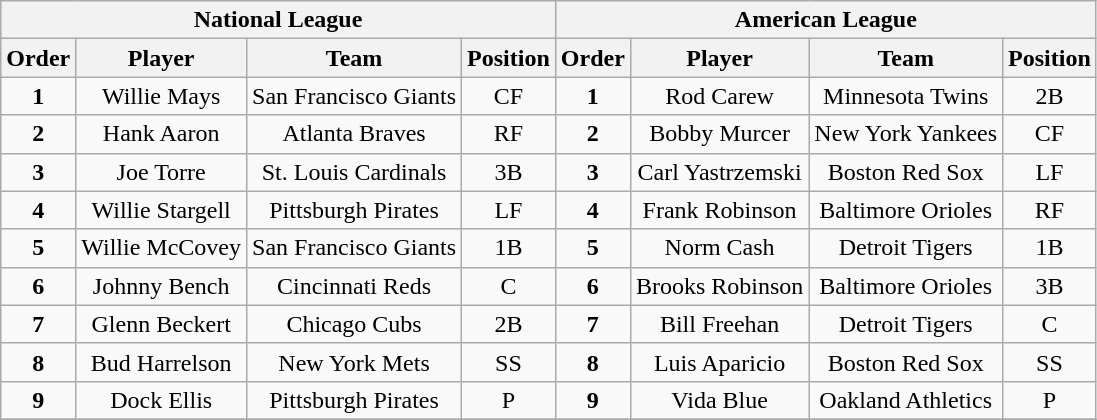<table class="wikitable" style="font-size: 100%; text-align:center;">
<tr>
<th colspan="4">National League</th>
<th colspan="4">American League</th>
</tr>
<tr>
<th>Order</th>
<th>Player</th>
<th>Team</th>
<th>Position</th>
<th>Order</th>
<th>Player</th>
<th>Team</th>
<th>Position</th>
</tr>
<tr>
<td><strong>1</strong></td>
<td>Willie Mays</td>
<td>San Francisco Giants</td>
<td>CF</td>
<td><strong>1</strong></td>
<td>Rod Carew</td>
<td>Minnesota Twins</td>
<td>2B</td>
</tr>
<tr>
<td><strong>2</strong></td>
<td>Hank Aaron</td>
<td>Atlanta Braves</td>
<td>RF</td>
<td><strong>2</strong></td>
<td>Bobby Murcer</td>
<td>New York Yankees</td>
<td>CF</td>
</tr>
<tr>
<td><strong>3</strong></td>
<td>Joe Torre</td>
<td>St. Louis Cardinals</td>
<td>3B</td>
<td><strong>3</strong></td>
<td>Carl Yastrzemski</td>
<td>Boston Red Sox</td>
<td>LF</td>
</tr>
<tr>
<td><strong>4</strong></td>
<td>Willie Stargell</td>
<td>Pittsburgh Pirates</td>
<td>LF</td>
<td><strong>4</strong></td>
<td>Frank Robinson</td>
<td>Baltimore Orioles</td>
<td>RF</td>
</tr>
<tr>
<td><strong>5</strong></td>
<td>Willie McCovey</td>
<td>San Francisco Giants</td>
<td>1B</td>
<td><strong>5</strong></td>
<td>Norm Cash</td>
<td>Detroit Tigers</td>
<td>1B</td>
</tr>
<tr>
<td><strong>6</strong></td>
<td>Johnny Bench</td>
<td>Cincinnati Reds</td>
<td>C</td>
<td><strong>6</strong></td>
<td>Brooks Robinson</td>
<td>Baltimore Orioles</td>
<td>3B</td>
</tr>
<tr>
<td><strong>7</strong></td>
<td>Glenn Beckert</td>
<td>Chicago Cubs</td>
<td>2B</td>
<td><strong>7</strong></td>
<td>Bill Freehan</td>
<td>Detroit Tigers</td>
<td>C</td>
</tr>
<tr>
<td><strong>8</strong></td>
<td>Bud Harrelson</td>
<td>New York Mets</td>
<td>SS</td>
<td><strong>8</strong></td>
<td>Luis Aparicio</td>
<td>Boston Red Sox</td>
<td>SS</td>
</tr>
<tr>
<td><strong>9</strong></td>
<td>Dock Ellis</td>
<td>Pittsburgh Pirates</td>
<td>P</td>
<td><strong>9</strong></td>
<td>Vida Blue</td>
<td>Oakland Athletics</td>
<td>P</td>
</tr>
<tr>
</tr>
</table>
